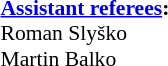<table width=50% style="font-size: 90%">
<tr>
<td><br><strong><a href='#'>Assistant referees</a>:</strong>
<br>  Roman Slyško
<br>  Martin Balko</td>
</tr>
</table>
